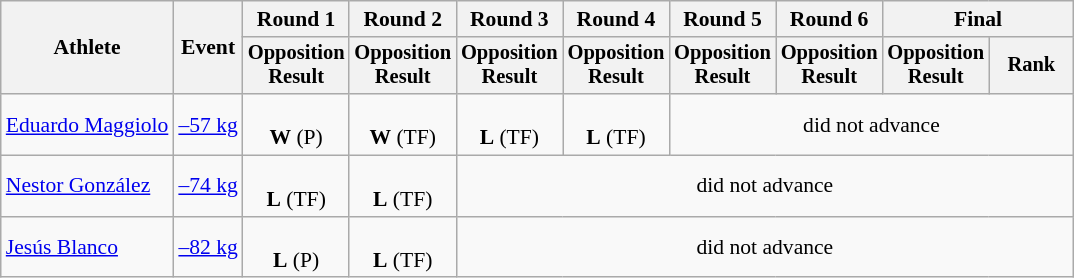<table class="wikitable" border="1" style="font-size:90%">
<tr>
<th rowspan="2">Athlete</th>
<th rowspan="2">Event</th>
<th>Round 1</th>
<th>Round 2</th>
<th>Round 3</th>
<th>Round 4</th>
<th>Round 5</th>
<th>Round 6</th>
<th colspan=2>Final</th>
</tr>
<tr style="font-size: 95%">
<th>Opposition<br>Result</th>
<th>Opposition<br>Result</th>
<th>Opposition<br>Result</th>
<th>Opposition<br>Result</th>
<th>Opposition<br>Result</th>
<th>Opposition<br>Result</th>
<th>Opposition<br>Result</th>
<th width=50>Rank</th>
</tr>
<tr align=center>
<td align=left><a href='#'>Eduardo Maggiolo</a></td>
<td align=left><a href='#'>–57 kg</a></td>
<td><br><strong>W</strong> (P)</td>
<td><br><strong>W</strong> (TF)</td>
<td><br><strong>L</strong> (TF)</td>
<td><br><strong>L</strong> (TF)</td>
<td align=center colspan=4>did not advance</td>
</tr>
<tr align=center>
<td align=left><a href='#'>Nestor González</a></td>
<td align=left><a href='#'>–74 kg</a></td>
<td><br><strong>L</strong> (TF)</td>
<td><br><strong>L</strong> (TF)</td>
<td align=center colspan=6>did not advance</td>
</tr>
<tr align=center>
<td align=left><a href='#'>Jesús Blanco</a></td>
<td align=left><a href='#'>–82 kg</a></td>
<td><br><strong>L</strong> (P)</td>
<td><br><strong>L</strong> (TF)</td>
<td align=center colspan=6>did not advance</td>
</tr>
</table>
